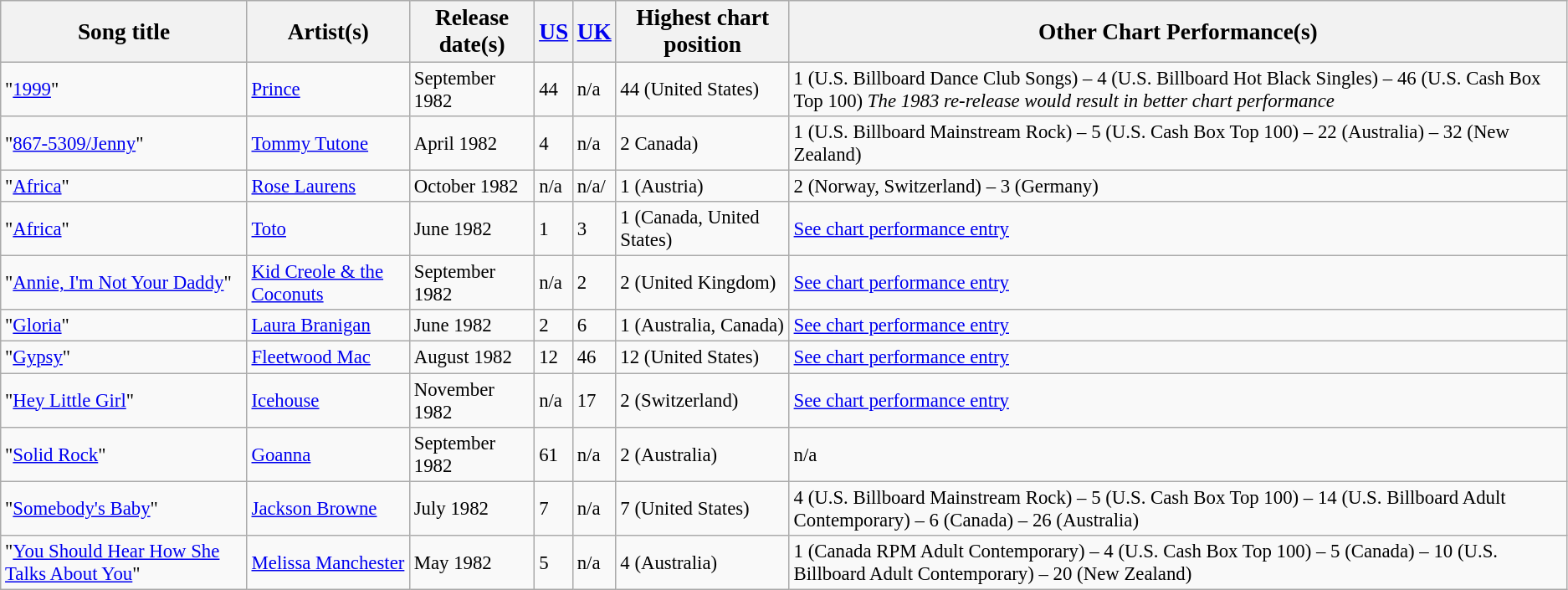<table class="wikitable sortable" style="font-size:95%;">
<tr>
<th><big>Song title</big></th>
<th><big>Artist(s)</big></th>
<th><big>Release date(s)</big></th>
<th><big><a href='#'>US</a></big></th>
<th><big><a href='#'>UK</a></big></th>
<th><big>Highest chart position</big></th>
<th><big>Other Chart Performance(s)</big></th>
</tr>
<tr>
<td>"<a href='#'>1999</a>"</td>
<td><a href='#'>Prince</a></td>
<td>September 1982</td>
<td>44</td>
<td>n/a</td>
<td>44 (United States)</td>
<td>1 (U.S. Billboard Dance Club Songs) – 4 (U.S. Billboard Hot Black Singles) –  46 (U.S. Cash Box Top 100) <em>The 1983 re-release would result in better chart performance</em></td>
</tr>
<tr>
<td>"<a href='#'>867-5309/Jenny</a>"</td>
<td><a href='#'>Tommy Tutone</a></td>
<td>April 1982</td>
<td>4</td>
<td>n/a</td>
<td>2 Canada)</td>
<td>1 (U.S. Billboard Mainstream Rock) – 5 (U.S. Cash Box Top 100) – 22 (Australia) – 32 (New Zealand)</td>
</tr>
<tr>
<td>"<a href='#'>Africa</a>"</td>
<td><a href='#'>Rose Laurens</a></td>
<td>October 1982</td>
<td>n/a</td>
<td>n/a/</td>
<td>1 (Austria)</td>
<td>2 (Norway, Switzerland) – 3 (Germany)</td>
</tr>
<tr>
<td>"<a href='#'>Africa</a>"</td>
<td><a href='#'>Toto</a></td>
<td>June 1982</td>
<td>1</td>
<td>3</td>
<td>1 (Canada, United States)</td>
<td><a href='#'>See chart performance entry</a></td>
</tr>
<tr>
<td>"<a href='#'>Annie, I'm Not Your Daddy</a>"</td>
<td><a href='#'>Kid Creole & the Coconuts</a></td>
<td>September 1982</td>
<td>n/a</td>
<td>2</td>
<td>2 (United Kingdom)</td>
<td><a href='#'>See chart performance entry</a></td>
</tr>
<tr>
<td>"<a href='#'>Gloria</a>"</td>
<td><a href='#'>Laura Branigan</a></td>
<td>June 1982</td>
<td>2</td>
<td>6</td>
<td>1 (Australia, Canada)</td>
<td><a href='#'>See chart performance entry</a></td>
</tr>
<tr>
<td>"<a href='#'>Gypsy</a>"</td>
<td><a href='#'>Fleetwood Mac</a></td>
<td>August 1982</td>
<td>12</td>
<td>46</td>
<td>12 (United States)</td>
<td><a href='#'>See chart performance entry</a></td>
</tr>
<tr>
<td>"<a href='#'>Hey Little Girl</a>"</td>
<td><a href='#'>Icehouse</a></td>
<td>November 1982</td>
<td>n/a</td>
<td>17</td>
<td>2 (Switzerland)</td>
<td><a href='#'>See chart performance entry</a></td>
</tr>
<tr>
<td>"<a href='#'>Solid Rock</a>"</td>
<td><a href='#'>Goanna</a></td>
<td>September 1982</td>
<td>61</td>
<td>n/a</td>
<td>2 (Australia)</td>
<td>n/a</td>
</tr>
<tr>
<td>"<a href='#'>Somebody's Baby</a>"</td>
<td><a href='#'>Jackson Browne</a></td>
<td>July 1982</td>
<td>7</td>
<td>n/a</td>
<td>7 (United States)</td>
<td>4 (U.S. Billboard Mainstream Rock) – 5 (U.S. Cash Box Top 100) – 14 (U.S. Billboard Adult Contemporary) – 6 (Canada) – 26 (Australia)</td>
</tr>
<tr>
<td>"<a href='#'>You Should Hear How She Talks About You</a>"</td>
<td><a href='#'>Melissa Manchester</a></td>
<td>May 1982</td>
<td>5</td>
<td>n/a</td>
<td>4 (Australia)</td>
<td>1 (Canada RPM Adult Contemporary) – 4 (U.S. Cash Box Top 100) – 5 (Canada) – 10 (U.S. Billboard Adult Contemporary) – 20 (New Zealand)</td>
</tr>
</table>
